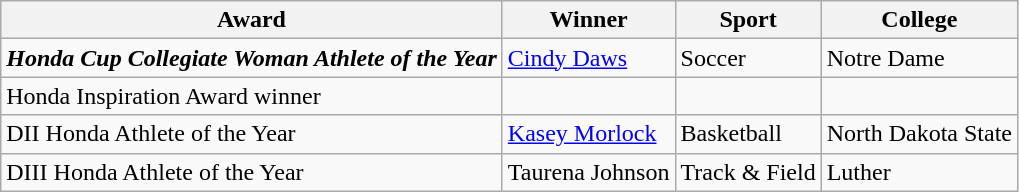<table class="wikitable">
<tr>
<th>Award</th>
<th>Winner</th>
<th>Sport</th>
<th>College</th>
</tr>
<tr>
<td><strong><em>Honda Cup<strong> Collegiate Woman Athlete of the Year<em></td>
<td><a href='#'>Cindy Daws</a></td>
<td>Soccer</td>
<td>Notre Dame</td>
</tr>
<tr>
<td></em>Honda Inspiration Award winner<em></td>
<td></td>
<td></td>
<td></td>
</tr>
<tr>
<td></em>DII Honda Athlete of the Year<em></td>
<td><a href='#'>Kasey Morlock</a></td>
<td>Basketball</td>
<td>North Dakota State</td>
</tr>
<tr>
<td></em>DIII Honda Athlete of the Year<em></td>
<td>Taurena Johnson</td>
<td>Track & Field</td>
<td>Luther</td>
</tr>
</table>
